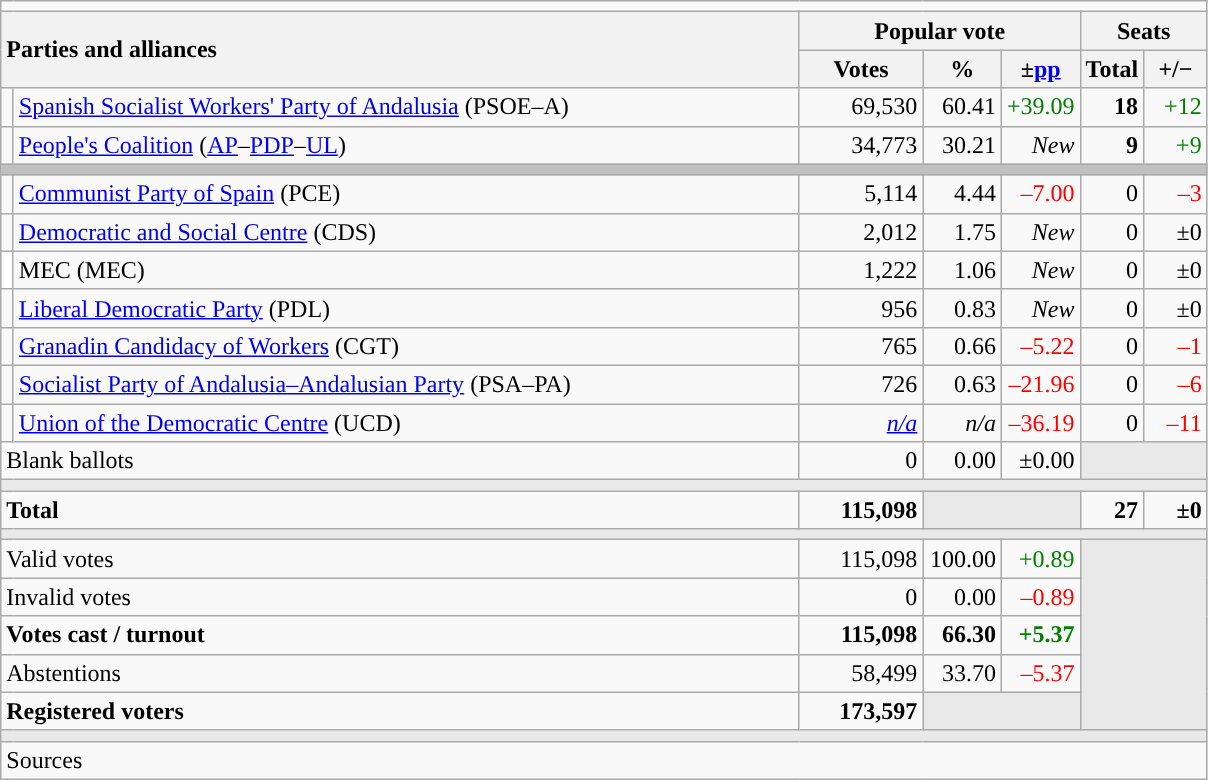<table class="wikitable" style="text-align:right;">
<tr>
<td colspan="7"></td>
</tr>
<tr>
<th style="text-align:left;" rowspan="2" colspan="2" width="525">Parties and alliances</th>
<th colspan="3">Popular vote</th>
<th colspan="2">Seats</th>
</tr>
<tr>
<th width="75">Votes</th>
<th width="45">%</th>
<th width="45">±<a href='#'>pp</a></th>
<th width="35">Total</th>
<th width="35">+/−</th>
</tr>
<tr>
<td width="1" style="color:inherit;background:"></td>
<td align="left"><a href='#'>Spanish Socialist Workers' Party of Andalusia</a> (PSOE–A)</td>
<td>69,530</td>
<td>60.41</td>
<td style="color:green;">+39.09</td>
<td><strong>18</strong></td>
<td style="color:green;">+12</td>
</tr>
<tr>
<td style="color:inherit;background:"></td>
<td align="left"><a href='#'>People's Coalition</a> (<a href='#'>AP</a>–<a href='#'>PDP</a>–<a href='#'>UL</a>)</td>
<td>34,773</td>
<td>30.21</td>
<td><em>New</em></td>
<td><strong>9</strong></td>
<td style="color:green;">+9</td>
</tr>
<tr>
<td colspan="7" bgcolor="#C0C0C0"></td>
</tr>
<tr>
<td style="color:inherit;background:"></td>
<td align="left"><a href='#'>Communist Party of Spain</a> (PCE)</td>
<td>5,114</td>
<td>4.44</td>
<td style="color:red;">–7.00</td>
<td>0</td>
<td style="color:red;">–3</td>
</tr>
<tr>
<td style="color:inherit;background:"></td>
<td align="left"><a href='#'>Democratic and Social Centre</a> (CDS)</td>
<td>2,012</td>
<td>1.75</td>
<td><em>New</em></td>
<td>0</td>
<td>±0</td>
</tr>
<tr>
<td bgcolor="white"></td>
<td align="left">MEC (MEC)</td>
<td>1,222</td>
<td>1.06</td>
<td><em>New</em></td>
<td>0</td>
<td>±0</td>
</tr>
<tr>
<td style="color:inherit;background:"></td>
<td align="left"><a href='#'>Liberal Democratic Party</a> (PDL)</td>
<td>956</td>
<td>0.83</td>
<td><em>New</em></td>
<td>0</td>
<td>±0</td>
</tr>
<tr>
<td style="color:inherit;background:"></td>
<td align="left"><a href='#'>Granadin Candidacy of Workers</a> (CGT)</td>
<td>765</td>
<td>0.66</td>
<td style="color:red;">–5.22</td>
<td>0</td>
<td style="color:red;">–1</td>
</tr>
<tr>
<td style="color:inherit;background:"></td>
<td align="left"><a href='#'>Socialist Party of Andalusia–Andalusian Party</a> (PSA–PA)</td>
<td>726</td>
<td>0.63</td>
<td style="color:red;">–21.96</td>
<td>0</td>
<td style="color:red;">–6</td>
</tr>
<tr>
<td style="color:inherit;background:"></td>
<td align="left"><a href='#'>Union of the Democratic Centre</a> (UCD)</td>
<td><em><a href='#'>n/a</a></em></td>
<td><em>n/a</em></td>
<td style="color:red;">–36.19</td>
<td>0</td>
<td style="color:red;">–11</td>
</tr>
<tr>
<td align="left" colspan="2">Blank ballots</td>
<td>0</td>
<td>0.00</td>
<td>±0.00</td>
<td bgcolor="#E9E9E9" colspan="2"></td>
</tr>
<tr>
<td colspan="7" bgcolor="#E9E9E9"></td>
</tr>
<tr style="font-weight:bold;">
<td align="left" colspan="2">Total</td>
<td>115,098</td>
<td bgcolor="#E9E9E9" colspan="2"></td>
<td>27</td>
<td>±0</td>
</tr>
<tr>
<td colspan="7" bgcolor="#E9E9E9"></td>
</tr>
<tr>
<td align="left" colspan="2">Valid votes</td>
<td>115,098</td>
<td>100.00</td>
<td style="color:green;">+0.89</td>
<td bgcolor="#E9E9E9" colspan="2" rowspan="5"></td>
</tr>
<tr>
<td align="left" colspan="2">Invalid votes</td>
<td>0</td>
<td>0.00</td>
<td style="color:red;">–0.89</td>
</tr>
<tr style="font-weight:bold;">
<td align="left" colspan="2">Votes cast / turnout</td>
<td>115,098</td>
<td>66.30</td>
<td style="color:green;">+5.37</td>
</tr>
<tr>
<td align="left" colspan="2">Abstentions</td>
<td>58,499</td>
<td>33.70</td>
<td style="color:red;">–5.37</td>
</tr>
<tr style="font-weight:bold;">
<td align="left" colspan="2">Registered voters</td>
<td>173,597</td>
<td bgcolor="#E9E9E9" colspan="2"></td>
</tr>
<tr>
<td colspan="7" bgcolor="#E9E9E9"></td>
</tr>
<tr>
<td align="left" colspan="7">Sources</td>
</tr>
</table>
